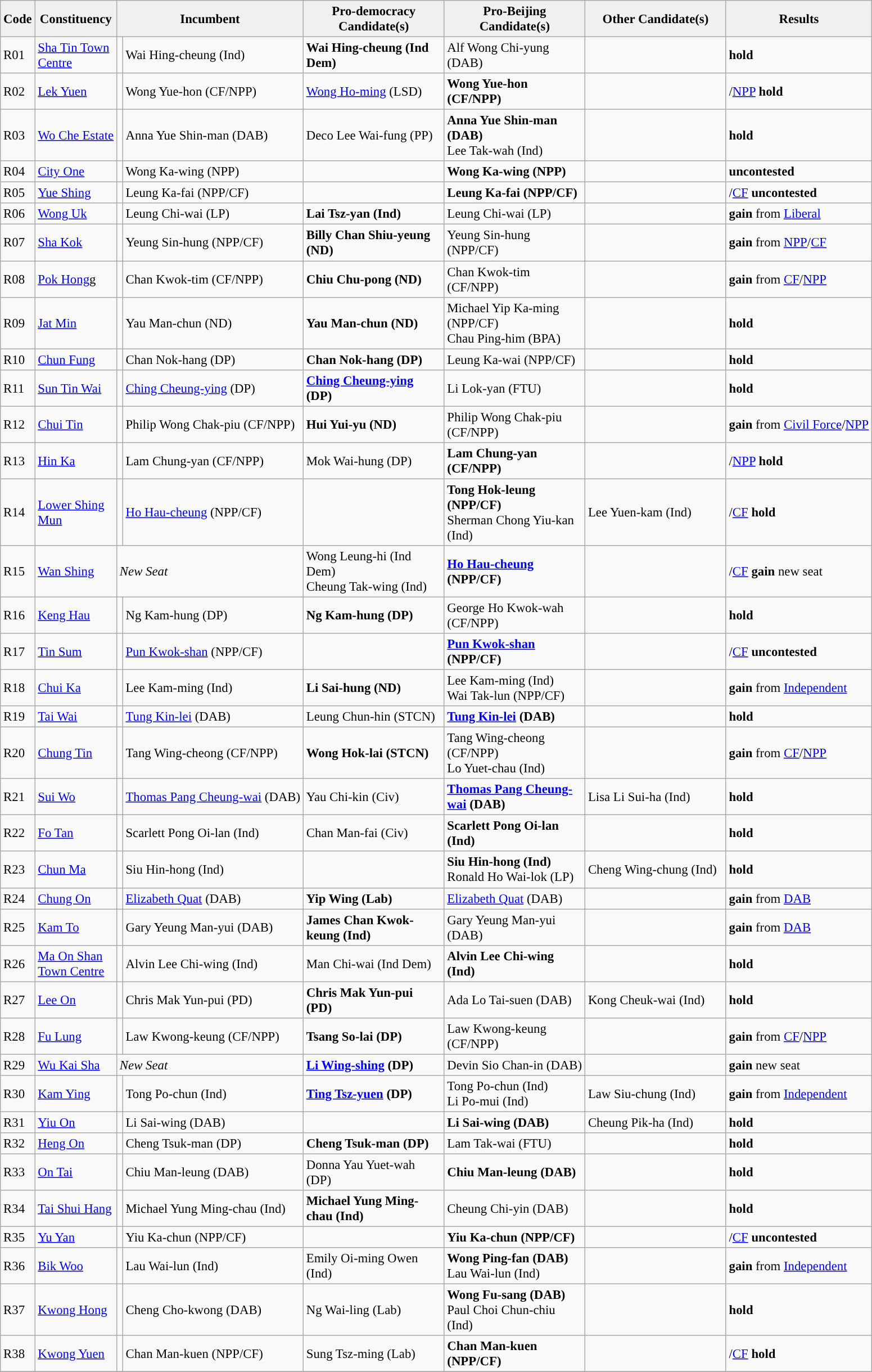<table class="wikitable sortable" style="font-size: 95%;">
<tr>
<th align="center" style="background:#f0f0f0;" width="20px"><strong>Code</strong></th>
<th align="center" style="background:#f0f0f0;" width="90px"><strong>Constituency</strong></th>
<th align="center" style="background:#f0f0f0;" width="120px" colspan=2><strong>Incumbent</strong></th>
<th align="center" style="background:#f0f0f0;" width="160px"><strong>Pro-democracy Candidate(s)</strong></th>
<th align="center" style="background:#f0f0f0;" width="160px"><strong>Pro-Beijing Candidate(s)</strong></th>
<th align="center" style="background:#f0f0f0;" width="160px"><strong>Other Candidate(s)</strong></th>
<th align="center" style="background:#f0f0f0;" width="100px" colspan="2"><strong>Results</strong></th>
</tr>
<tr>
<td>R01</td>
<td><a href='#'>Sha Tin Town Centre</a></td>
<td></td>
<td>Wai Hing-cheung (Ind)</td>
<td><strong>Wai Hing-cheung (Ind Dem)</strong></td>
<td>Alf Wong Chi-yung (DAB)</td>
<td></td>
<td> <strong>hold</strong></td>
</tr>
<tr>
<td>R02</td>
<td><a href='#'>Lek Yuen</a></td>
<td></td>
<td>Wong Yue-hon (CF/NPP)</td>
<td><a href='#'>Wong Ho-ming</a> (LSD)</td>
<td><strong>Wong Yue-hon (CF/NPP)</strong></td>
<td></td>
<td>/<a href='#'>NPP</a> <strong>hold</strong></td>
</tr>
<tr>
<td>R03</td>
<td><a href='#'>Wo Che Estate</a></td>
<td></td>
<td>Anna Yue Shin-man (DAB)</td>
<td>Deco Lee Wai-fung (PP)</td>
<td><strong>Anna Yue Shin-man (DAB)</strong><br>Lee Tak-wah (Ind)</td>
<td></td>
<td> <strong>hold</strong></td>
</tr>
<tr>
<td>R04</td>
<td><a href='#'>City One</a></td>
<td></td>
<td>Wong Ka-wing (NPP)</td>
<td></td>
<td><strong>Wong Ka-wing (NPP)</strong></td>
<td></td>
<td> <strong>uncontested</strong></td>
</tr>
<tr>
<td>R05</td>
<td><a href='#'>Yue Shing</a></td>
<td></td>
<td>Leung Ka-fai (NPP/CF)</td>
<td></td>
<td><strong>Leung Ka-fai (NPP/CF)</strong></td>
<td></td>
<td>/<a href='#'>CF</a> <strong>uncontested</strong></td>
</tr>
<tr>
<td>R06</td>
<td><a href='#'>Wong Uk</a></td>
<td></td>
<td>Leung Chi-wai (LP)</td>
<td><strong>Lai Tsz-yan (Ind)</strong></td>
<td>Leung Chi-wai (LP)</td>
<td></td>
<td> <strong>gain</strong> from <a href='#'>Liberal</a></td>
</tr>
<tr>
<td>R07</td>
<td><a href='#'>Sha Kok</a></td>
<td></td>
<td>Yeung Sin-hung (NPP/CF)</td>
<td><strong>Billy Chan Shiu-yeung (ND)</strong></td>
<td>Yeung Sin-hung (NPP/CF)</td>
<td></td>
<td> <strong>gain</strong> from <a href='#'>NPP</a>/<a href='#'>CF</a></td>
</tr>
<tr>
<td>R08</td>
<td><a href='#'>Pok Hong</a>g</td>
<td></td>
<td>Chan Kwok-tim (CF/NPP)</td>
<td><strong>Chiu Chu-pong (ND)</strong></td>
<td>Chan Kwok-tim (CF/NPP)</td>
<td></td>
<td> <strong>gain</strong> from <a href='#'>CF</a>/<a href='#'>NPP</a></td>
</tr>
<tr>
<td>R09</td>
<td><a href='#'>Jat Min</a></td>
<td></td>
<td>Yau Man-chun (ND)</td>
<td><strong>Yau Man-chun (ND)</strong></td>
<td>Michael Yip Ka-ming (NPP/CF)<br>Chau Ping-him (BPA)</td>
<td></td>
<td> <strong>hold</strong></td>
</tr>
<tr>
<td>R10</td>
<td><a href='#'>Chun Fung</a></td>
<td></td>
<td>Chan Nok-hang (DP)</td>
<td><strong>Chan Nok-hang (DP)</strong></td>
<td>Leung Ka-wai (NPP/CF)</td>
<td></td>
<td> <strong>hold</strong></td>
</tr>
<tr>
<td>R11</td>
<td><a href='#'>Sun Tin Wai</a></td>
<td></td>
<td><a href='#'>Ching Cheung-ying</a> (DP)</td>
<td><strong><a href='#'>Ching Cheung-ying</a> (DP)</strong></td>
<td>Li Lok-yan (FTU)</td>
<td></td>
<td> <strong>hold</strong></td>
</tr>
<tr>
<td>R12</td>
<td><a href='#'>Chui Tin</a></td>
<td></td>
<td>Philip Wong Chak-piu (CF/NPP)</td>
<td><strong>Hui Yui-yu (ND)</strong></td>
<td>Philip Wong Chak-piu (CF/NPP)</td>
<td></td>
<td> <strong>gain</strong> from <a href='#'>Civil Force</a>/<a href='#'>NPP</a></td>
</tr>
<tr>
<td>R13</td>
<td><a href='#'>Hin Ka</a></td>
<td></td>
<td>Lam Chung-yan (CF/NPP)</td>
<td>Mok Wai-hung (DP)</td>
<td><strong>Lam Chung-yan (CF/NPP)</strong></td>
<td></td>
<td>/<a href='#'>NPP</a> <strong>hold</strong></td>
</tr>
<tr>
<td>R14</td>
<td><a href='#'>Lower Shing Mun</a></td>
<td></td>
<td><a href='#'>Ho Hau-cheung</a> (NPP/CF)</td>
<td></td>
<td><strong>Tong Hok-leung (NPP/CF)</strong><br>Sherman Chong Yiu-kan (Ind)</td>
<td>Lee Yuen-kam (Ind)</td>
<td>/<a href='#'>CF</a> <strong>hold</strong></td>
</tr>
<tr>
<td>R15</td>
<td><a href='#'>Wan Shing</a></td>
<td colspan=2><em>New Seat</em></td>
<td>Wong Leung-hi (Ind Dem)<br>Cheung Tak-wing (Ind)</td>
<td><strong><a href='#'>Ho Hau-cheung</a> (NPP/CF)</strong></td>
<td></td>
<td>/<a href='#'>CF</a> <strong>gain</strong> new seat</td>
</tr>
<tr>
<td>R16</td>
<td><a href='#'>Keng Hau</a></td>
<td></td>
<td>Ng Kam-hung (DP)</td>
<td><strong>Ng Kam-hung (DP)</strong></td>
<td>George Ho Kwok-wah (CF/NPP)</td>
<td></td>
<td> <strong>hold</strong></td>
</tr>
<tr>
<td>R17</td>
<td><a href='#'>Tin Sum</a></td>
<td></td>
<td><a href='#'>Pun Kwok-shan</a> (NPP/CF)</td>
<td></td>
<td><strong><a href='#'>Pun Kwok-shan</a> (NPP/CF)</strong></td>
<td></td>
<td>/<a href='#'>CF</a> <strong>uncontested</strong></td>
</tr>
<tr>
<td>R18</td>
<td><a href='#'>Chui Ka</a></td>
<td></td>
<td>Lee Kam-ming (Ind)</td>
<td><strong>Li Sai-hung (ND)</strong></td>
<td>Lee Kam-ming (Ind)<br>Wai Tak-lun (NPP/CF)</td>
<td></td>
<td> <strong>gain</strong> from <a href='#'>Independent</a></td>
</tr>
<tr>
<td>R19</td>
<td><a href='#'>Tai Wai</a></td>
<td></td>
<td><a href='#'>Tung Kin-lei</a> (DAB)</td>
<td>Leung Chun-hin (STCN)</td>
<td><strong><a href='#'>Tung Kin-lei</a> (DAB)</strong></td>
<td></td>
<td> <strong>hold</strong></td>
</tr>
<tr>
<td>R20</td>
<td><a href='#'>Chung Tin</a></td>
<td></td>
<td>Tang Wing-cheong (CF/NPP)</td>
<td><strong>Wong Hok-lai (STCN)</strong></td>
<td>Tang Wing-cheong (CF/NPP)<br>Lo Yuet-chau (Ind)</td>
<td></td>
<td> <strong>gain</strong> from <a href='#'>CF</a>/<a href='#'>NPP</a></td>
</tr>
<tr>
<td>R21</td>
<td><a href='#'>Sui Wo</a></td>
<td></td>
<td><a href='#'>Thomas Pang Cheung-wai</a> (DAB)</td>
<td>Yau Chi-kin (Civ)</td>
<td><strong><a href='#'>Thomas Pang Cheung-wai</a> (DAB)</strong></td>
<td>Lisa Li Sui-ha (Ind)</td>
<td> <strong>hold</strong></td>
</tr>
<tr>
<td>R22</td>
<td><a href='#'>Fo Tan</a></td>
<td></td>
<td>Scarlett Pong Oi-lan (Ind)</td>
<td>Chan Man-fai (Civ)</td>
<td><strong>Scarlett Pong Oi-lan (Ind)</strong></td>
<td></td>
<td> <strong>hold</strong></td>
</tr>
<tr>
<td>R23</td>
<td><a href='#'>Chun Ma</a></td>
<td></td>
<td>Siu Hin-hong (Ind)</td>
<td></td>
<td><strong>Siu Hin-hong (Ind)</strong><br>Ronald Ho Wai-lok (LP)</td>
<td>Cheng Wing-chung (Ind)</td>
<td> <strong>hold</strong></td>
</tr>
<tr>
<td>R24</td>
<td><a href='#'>Chung On</a></td>
<td></td>
<td><a href='#'>Elizabeth Quat</a> (DAB)</td>
<td><strong>Yip Wing (Lab)</strong></td>
<td><a href='#'>Elizabeth Quat</a> (DAB)</td>
<td></td>
<td> <strong>gain</strong> from <a href='#'>DAB</a></td>
</tr>
<tr>
<td>R25</td>
<td><a href='#'>Kam To</a></td>
<td></td>
<td>Gary Yeung Man-yui (DAB)</td>
<td><strong>James Chan Kwok-keung (Ind)</strong></td>
<td>Gary Yeung Man-yui (DAB)</td>
<td></td>
<td> <strong>gain</strong> from <a href='#'>DAB</a></td>
</tr>
<tr>
<td>R26</td>
<td><a href='#'>Ma On Shan Town Centre</a></td>
<td></td>
<td>Alvin Lee Chi-wing (Ind)</td>
<td>Man Chi-wai (Ind Dem)</td>
<td><strong>Alvin Lee Chi-wing (Ind)</strong></td>
<td></td>
<td> <strong>hold</strong></td>
</tr>
<tr>
<td>R27</td>
<td><a href='#'>Lee On</a></td>
<td></td>
<td>Chris Mak Yun-pui (PD)</td>
<td><strong>Chris Mak Yun-pui (PD)</strong></td>
<td>Ada Lo Tai-suen (DAB)</td>
<td>Kong Cheuk-wai (Ind)</td>
<td> <strong>hold</strong></td>
</tr>
<tr>
<td>R28</td>
<td><a href='#'>Fu Lung</a></td>
<td></td>
<td>Law Kwong-keung (CF/NPP)</td>
<td><strong>Tsang So-lai (DP)</strong></td>
<td>Law Kwong-keung (CF/NPP)</td>
<td></td>
<td> <strong>gain</strong> from <a href='#'>CF</a>/<a href='#'>NPP</a></td>
</tr>
<tr>
<td>R29</td>
<td><a href='#'>Wu Kai Sha</a></td>
<td colspan=2><em>New Seat</em></td>
<td><strong><a href='#'>Li Wing-shing</a> (DP)</strong></td>
<td>Devin Sio Chan-in (DAB)</td>
<td></td>
<td> <strong>gain</strong> new seat</td>
</tr>
<tr>
<td>R30</td>
<td><a href='#'>Kam Ying</a></td>
<td></td>
<td>Tong Po-chun (Ind)</td>
<td><strong><a href='#'>Ting Tsz-yuen</a> (DP)</strong></td>
<td>Tong Po-chun (Ind)<br>Li Po-mui (Ind)</td>
<td>Law Siu-chung (Ind)</td>
<td> <strong>gain</strong> from <a href='#'>Independent</a></td>
</tr>
<tr>
<td>R31</td>
<td><a href='#'>Yiu On</a></td>
<td></td>
<td>Li Sai-wing (DAB)</td>
<td></td>
<td><strong>Li Sai-wing (DAB)</strong></td>
<td>Cheung Pik-ha (Ind)</td>
<td> <strong>hold</strong></td>
</tr>
<tr>
<td>R32</td>
<td><a href='#'>Heng On</a></td>
<td></td>
<td>Cheng Tsuk-man (DP)</td>
<td><strong>Cheng Tsuk-man (DP)</strong></td>
<td>Lam Tak-wai (FTU)</td>
<td></td>
<td> <strong>hold</strong></td>
</tr>
<tr>
<td>R33</td>
<td><a href='#'>On Tai</a></td>
<td></td>
<td>Chiu Man-leung (DAB)</td>
<td>Donna Yau Yuet-wah (DP)</td>
<td><strong>Chiu Man-leung (DAB)</strong></td>
<td></td>
<td> <strong>hold</strong></td>
</tr>
<tr>
<td>R34</td>
<td><a href='#'>Tai Shui Hang</a></td>
<td></td>
<td>Michael Yung Ming-chau (Ind)</td>
<td><strong>Michael Yung Ming-chau (Ind)</strong></td>
<td>Cheung Chi-yin (DAB)</td>
<td></td>
<td> <strong>hold</strong></td>
</tr>
<tr>
<td>R35</td>
<td><a href='#'>Yu Yan</a></td>
<td></td>
<td>Yiu Ka-chun (NPP/CF)</td>
<td></td>
<td><strong>Yiu Ka-chun (NPP/CF)</strong></td>
<td></td>
<td>/<a href='#'>CF</a> <strong>uncontested</strong></td>
</tr>
<tr>
<td>R36</td>
<td><a href='#'>Bik Woo</a></td>
<td></td>
<td>Lau Wai-lun (Ind)</td>
<td>Emily Oi-ming Owen (Ind)</td>
<td><strong>Wong Ping-fan (DAB)</strong><br>Lau Wai-lun (Ind)</td>
<td></td>
<td> <strong>gain</strong> from <a href='#'>Independent</a></td>
</tr>
<tr>
<td>R37</td>
<td><a href='#'>Kwong Hong</a></td>
<td></td>
<td>Cheng Cho-kwong (DAB)</td>
<td>Ng Wai-ling (Lab)</td>
<td><strong>Wong Fu-sang (DAB)</strong><br>Paul Choi Chun-chiu (Ind)</td>
<td></td>
<td> <strong>hold</strong></td>
</tr>
<tr>
<td>R38</td>
<td><a href='#'>Kwong Yuen</a></td>
<td></td>
<td>Chan Man-kuen (NPP/CF)</td>
<td>Sung Tsz-ming (Lab)</td>
<td><strong>Chan Man-kuen (NPP/CF)</strong></td>
<td></td>
<td>/<a href='#'>CF</a> <strong>hold</strong></td>
</tr>
<tr>
</tr>
</table>
